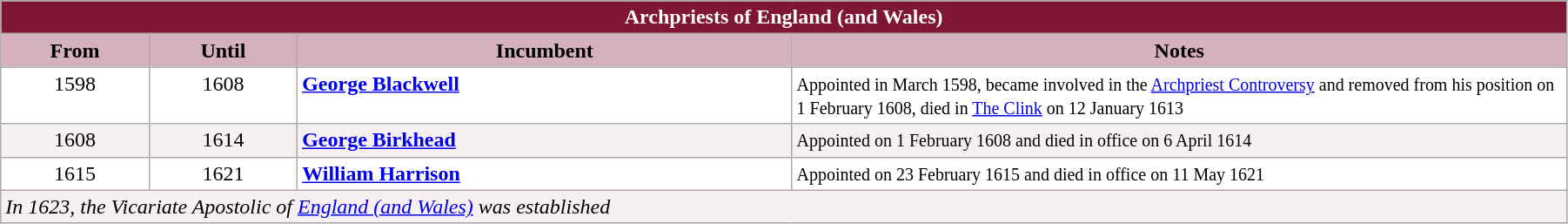<table class="wikitable" style="width:95%;" border="1" cellpadding="2">
<tr>
<th colspan="4" style="background-color: #7F1734; color: white;">Archpriests of England (and Wales)</th>
</tr>
<tr align=centre>
<th style="background-color:#D4B1BB" width="9%">From</th>
<th style="background-color:#D4B1BB" width="9%">Until</th>
<th style="background-color:#D4B1BB" width="30%">Incumbent</th>
<th style="background-color:#D4B1BB" width="47%">Notes</th>
</tr>
<tr valign="top" style="background-color: white;">
<td align=center>1598</td>
<td align=center>1608</td>
<td><strong><a href='#'>George Blackwell</a></strong></td>
<td><small>Appointed in March 1598, became involved in the <a href='#'>Archpriest Controversy</a> and removed from his position on 1 February 1608, died in <a href='#'>The Clink</a> on 12 January 1613</small></td>
</tr>
<tr valign="top" style="background-color: #F7F0F2;">
<td align=center>1608</td>
<td align=center>1614</td>
<td><strong><a href='#'>George Birkhead</a></strong></td>
<td><small>Appointed on 1 February 1608 and died in office on 6 April 1614</small></td>
</tr>
<tr valign="top" style="background-color: white;">
<td align=center>1615</td>
<td align=center>1621</td>
<td><strong><a href='#'>William Harrison</a></strong></td>
<td><small>Appointed on 23 February 1615 and died in office on 11 May 1621</small></td>
</tr>
<tr valign="top" style="background-color: #F7F0F2;">
<td colspan="4"><em>In 1623, the Vicariate Apostolic of <a href='#'>England (and Wales)</a> was established</em></td>
</tr>
</table>
